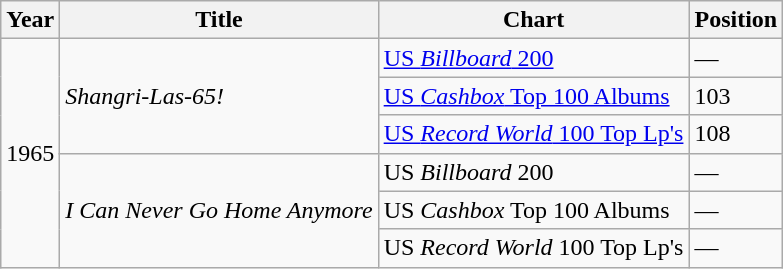<table class="wikitable">
<tr>
<th>Year</th>
<th>Title</th>
<th>Chart</th>
<th>Position</th>
</tr>
<tr>
<td rowspan="6">1965</td>
<td rowspan="3"><em>Shangri-Las-65!</em></td>
<td><a href='#'>US <em>Billboard</em> 200</a></td>
<td>—</td>
</tr>
<tr>
<td><a href='#'>US <em>Cashbox</em> Top 100 Albums</a></td>
<td>103</td>
</tr>
<tr>
<td><a href='#'>US <em>Record World</em> 100 Top Lp's</a></td>
<td>108</td>
</tr>
<tr>
<td rowspan="3"><em>I Can Never Go Home Anymore</em></td>
<td>US <em>Billboard</em> 200</td>
<td>—</td>
</tr>
<tr>
<td>US <em>Cashbox</em> Top 100 Albums</td>
<td>—</td>
</tr>
<tr>
<td>US <em>Record World</em> 100 Top Lp's</td>
<td>—</td>
</tr>
</table>
